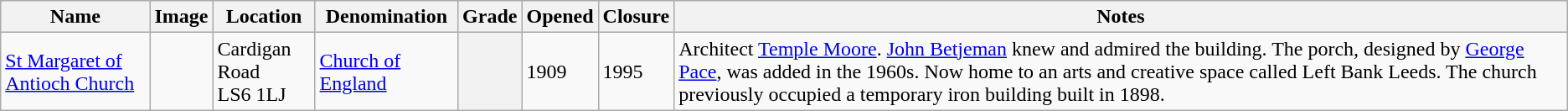<table class="wikitable sortable">
<tr>
<th>Name</th>
<th class="unsortable">Image</th>
<th>Location</th>
<th>Denomination</th>
<th>Grade</th>
<th>Opened</th>
<th>Closure</th>
<th class="unsortable">Notes</th>
</tr>
<tr>
<td><a href='#'>St Margaret of Antioch Church</a></td>
<td></td>
<td>Cardigan Road<br>LS6 1LJ</td>
<td><a href='#'>Church of England</a></td>
<th></th>
<td>1909</td>
<td>1995</td>
<td>Architect <a href='#'>Temple Moore</a>. <a href='#'>John Betjeman</a> knew and admired the building. The porch, designed by <a href='#'>George Pace</a>, was added in the 1960s. Now home to an arts and creative space called Left Bank Leeds. The church previously occupied a temporary iron building built in 1898.</td>
</tr>
</table>
